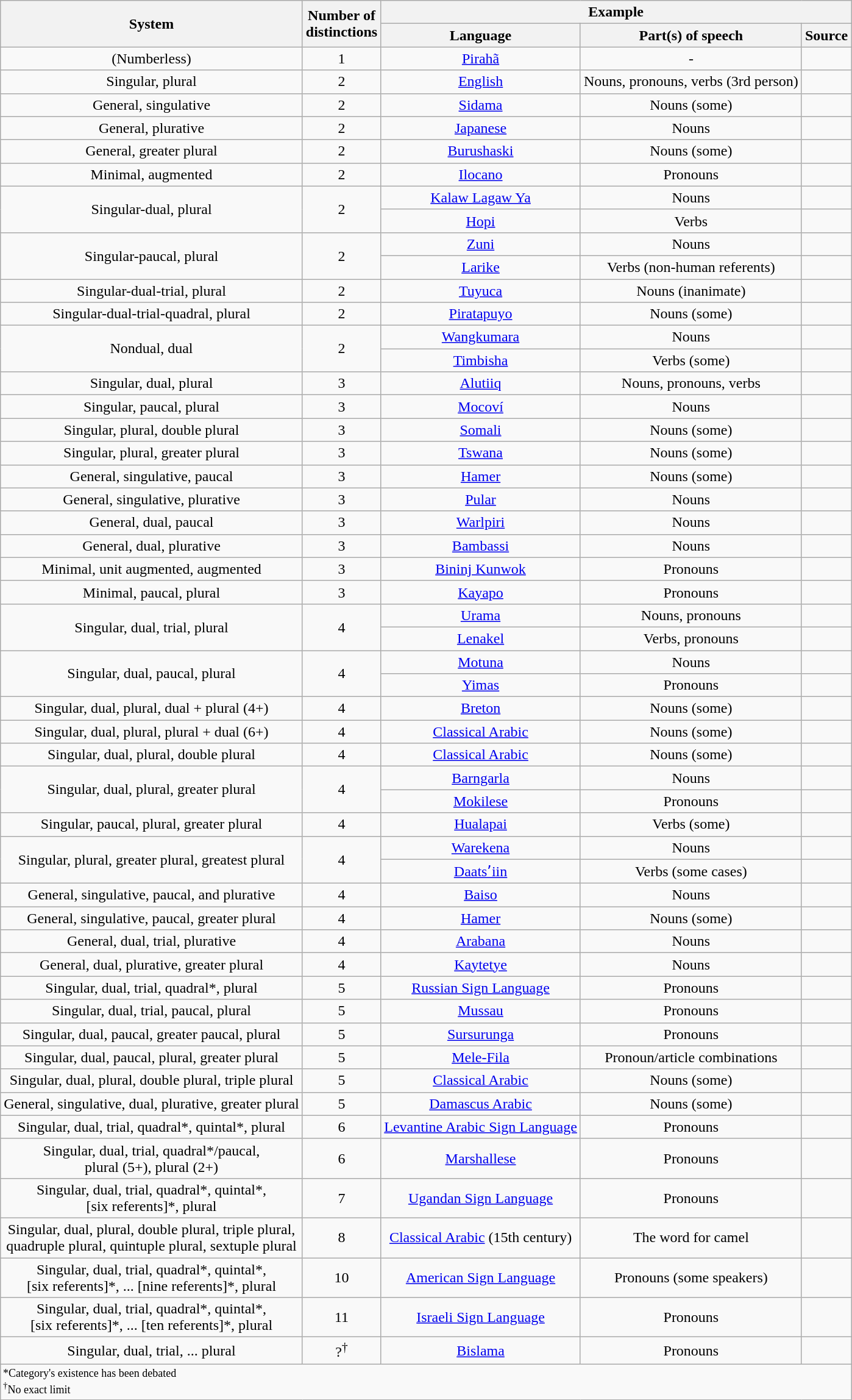<table class="wikitable mw-collapsible" style="text-align: center;">
<tr>
<th rowspan=2>System</th>
<th rowspan=2>Number of<br>distinctions</th>
<th colspan=3>Example</th>
</tr>
<tr>
<th>Language</th>
<th>Part(s) of speech</th>
<th>Source</th>
</tr>
<tr>
<td>(Numberless)</td>
<td>1</td>
<td><a href='#'>Pirahã</a></td>
<td>-</td>
<td></td>
</tr>
<tr>
<td>Singular, plural</td>
<td>2</td>
<td><a href='#'>English</a></td>
<td>Nouns, pronouns, verbs (3rd person)</td>
<td></td>
</tr>
<tr>
<td>General, singulative</td>
<td>2</td>
<td><a href='#'>Sidama</a></td>
<td>Nouns (some)</td>
<td></td>
</tr>
<tr>
<td>General, plurative</td>
<td>2</td>
<td><a href='#'>Japanese</a></td>
<td>Nouns</td>
<td></td>
</tr>
<tr>
<td>General, greater plural</td>
<td>2</td>
<td><a href='#'>Burushaski</a></td>
<td>Nouns (some)</td>
<td></td>
</tr>
<tr>
<td>Minimal, augmented</td>
<td>2</td>
<td><a href='#'>Ilocano</a></td>
<td>Pronouns</td>
<td></td>
</tr>
<tr>
<td rowspan=2>Singular-dual, plural</td>
<td rowspan=2>2</td>
<td><a href='#'>Kalaw Lagaw Ya</a></td>
<td>Nouns</td>
<td></td>
</tr>
<tr>
<td><a href='#'>Hopi</a></td>
<td>Verbs</td>
<td></td>
</tr>
<tr>
<td rowspan=2>Singular-paucal, plural</td>
<td rowspan=2>2</td>
<td><a href='#'>Zuni</a></td>
<td>Nouns</td>
<td></td>
</tr>
<tr>
<td><a href='#'>Larike</a></td>
<td>Verbs (non-human referents)</td>
<td></td>
</tr>
<tr>
<td>Singular-dual-trial, plural</td>
<td>2</td>
<td><a href='#'>Tuyuca</a></td>
<td>Nouns (inanimate)</td>
<td></td>
</tr>
<tr>
<td>Singular-dual-trial-quadral, plural</td>
<td>2</td>
<td><a href='#'> Piratapuyo</a></td>
<td>Nouns (some)</td>
<td></td>
</tr>
<tr>
<td rowspan=2>Nondual, dual</td>
<td rowspan=2>2</td>
<td><a href='#'>Wangkumara</a></td>
<td>Nouns</td>
<td></td>
</tr>
<tr>
<td><a href='#'>Timbisha</a></td>
<td>Verbs (some)</td>
<td></td>
</tr>
<tr>
<td>Singular, dual, plural</td>
<td>3</td>
<td><a href='#'>Alutiiq</a></td>
<td>Nouns, pronouns, verbs</td>
<td></td>
</tr>
<tr>
<td>Singular, paucal, plural</td>
<td>3</td>
<td><a href='#'>Mocoví</a></td>
<td>Nouns</td>
<td></td>
</tr>
<tr>
<td>Singular, plural, double plural</td>
<td>3</td>
<td><a href='#'>Somali</a></td>
<td>Nouns (some)</td>
<td></td>
</tr>
<tr>
<td>Singular, plural, greater plural</td>
<td>3</td>
<td><a href='#'>Tswana</a></td>
<td>Nouns (some)</td>
<td></td>
</tr>
<tr>
<td>General, singulative, paucal</td>
<td>3</td>
<td><a href='#'>Hamer</a></td>
<td>Nouns (some)</td>
<td></td>
</tr>
<tr>
<td>General, singulative, plurative</td>
<td>3</td>
<td><a href='#'>Pular</a></td>
<td>Nouns</td>
<td></td>
</tr>
<tr>
<td>General, dual, paucal</td>
<td>3</td>
<td><a href='#'>Warlpiri</a></td>
<td>Nouns</td>
<td></td>
</tr>
<tr>
<td>General, dual, plurative</td>
<td>3</td>
<td><a href='#'>Bambassi</a></td>
<td>Nouns</td>
<td></td>
</tr>
<tr>
<td>Minimal, unit augmented, augmented</td>
<td>3</td>
<td><a href='#'>Bininj Kunwok</a></td>
<td>Pronouns</td>
<td></td>
</tr>
<tr>
<td>Minimal, paucal, plural</td>
<td>3</td>
<td><a href='#'>Kayapo</a></td>
<td>Pronouns</td>
<td></td>
</tr>
<tr>
<td rowspan=2>Singular, dual, trial, plural</td>
<td rowspan=2>4</td>
<td><a href='#'>Urama</a></td>
<td>Nouns, pronouns</td>
<td></td>
</tr>
<tr>
<td><a href='#'>Lenakel</a></td>
<td>Verbs, pronouns</td>
<td></td>
</tr>
<tr>
<td rowspan=2>Singular, dual, paucal, plural</td>
<td rowspan=2>4</td>
<td><a href='#'>Motuna</a></td>
<td>Nouns</td>
<td></td>
</tr>
<tr>
<td><a href='#'>Yimas</a></td>
<td>Pronouns</td>
<td></td>
</tr>
<tr>
<td>Singular, dual, plural, dual + plural (4+)</td>
<td>4</td>
<td><a href='#'>Breton</a></td>
<td>Nouns (some)</td>
<td></td>
</tr>
<tr>
<td>Singular, dual, plural, plural + dual (6+)</td>
<td>4</td>
<td><a href='#'>Classical Arabic</a></td>
<td>Nouns (some)</td>
<td></td>
</tr>
<tr>
<td>Singular, dual, plural, double plural</td>
<td>4</td>
<td><a href='#'>Classical Arabic</a></td>
<td>Nouns (some)</td>
<td></td>
</tr>
<tr>
<td rowspan=2>Singular, dual, plural, greater plural</td>
<td rowspan=2>4</td>
<td><a href='#'>Barngarla</a></td>
<td>Nouns</td>
<td></td>
</tr>
<tr>
<td><a href='#'>Mokilese</a></td>
<td>Pronouns</td>
<td></td>
</tr>
<tr>
<td>Singular, paucal, plural, greater plural</td>
<td>4</td>
<td><a href='#'>Hualapai</a></td>
<td>Verbs (some)</td>
<td></td>
</tr>
<tr>
<td rowspan=2>Singular, plural, greater plural, greatest plural</td>
<td rowspan=2>4</td>
<td><a href='#'>Warekena</a></td>
<td>Nouns</td>
<td></td>
</tr>
<tr>
<td><a href='#'>Daatsʼiin</a></td>
<td>Verbs (some cases)</td>
<td></td>
</tr>
<tr>
<td>General, singulative, paucal, and plurative</td>
<td>4</td>
<td><a href='#'>Baiso</a></td>
<td>Nouns</td>
<td></td>
</tr>
<tr>
<td>General, singulative, paucal, greater plural</td>
<td>4</td>
<td><a href='#'>Hamer</a></td>
<td>Nouns (some)</td>
<td></td>
</tr>
<tr>
<td>General, dual, trial, plurative</td>
<td>4</td>
<td><a href='#'>Arabana</a></td>
<td>Nouns</td>
<td></td>
</tr>
<tr>
<td>General, dual, plurative, greater plural</td>
<td>4</td>
<td><a href='#'>Kaytetye</a></td>
<td>Nouns</td>
<td></td>
</tr>
<tr>
<td>Singular, dual, trial, quadral*, plural</td>
<td>5</td>
<td><a href='#'>Russian Sign Language</a></td>
<td>Pronouns</td>
<td></td>
</tr>
<tr>
<td>Singular, dual, trial, paucal, plural</td>
<td>5</td>
<td><a href='#'>Mussau</a></td>
<td>Pronouns</td>
<td></td>
</tr>
<tr>
<td>Singular, dual, paucal, greater paucal, plural</td>
<td>5</td>
<td><a href='#'>Sursurunga</a></td>
<td>Pronouns</td>
<td></td>
</tr>
<tr>
<td>Singular, dual, paucal, plural, greater plural</td>
<td>5</td>
<td><a href='#'>Mele-Fila</a></td>
<td>Pronoun/article combinations</td>
<td></td>
</tr>
<tr>
<td>Singular, dual, plural, double plural, triple plural</td>
<td>5</td>
<td><a href='#'>Classical Arabic</a></td>
<td>Nouns (some)</td>
<td></td>
</tr>
<tr>
<td>General, singulative, dual, plurative, greater plural</td>
<td>5</td>
<td><a href='#'>Damascus Arabic</a></td>
<td>Nouns (some)</td>
<td></td>
</tr>
<tr>
<td>Singular, dual, trial, quadral*, quintal*, plural</td>
<td>6</td>
<td><a href='#'>Levantine Arabic Sign Language</a></td>
<td>Pronouns</td>
<td></td>
</tr>
<tr>
<td>Singular, dual, trial, quadral*/paucal,<br>plural (5+), plural (2+)</td>
<td>6</td>
<td><a href='#'>Marshallese</a></td>
<td>Pronouns</td>
<td></td>
</tr>
<tr>
<td>Singular, dual, trial, quadral*, quintal*,<br>[six referents]*, plural</td>
<td>7</td>
<td><a href='#'>Ugandan Sign Language</a></td>
<td>Pronouns</td>
<td></td>
</tr>
<tr>
<td>Singular, dual, plural, double plural, triple plural,<br>quadruple plural, quintuple plural, sextuple plural</td>
<td>8</td>
<td><a href='#'>Classical Arabic</a> (15th century)</td>
<td>The word for camel</td>
<td></td>
</tr>
<tr>
<td>Singular, dual, trial, quadral*, quintal*,<br>[six referents]*, ... [nine referents]*, plural</td>
<td>10</td>
<td><a href='#'>American Sign Language</a></td>
<td>Pronouns (some speakers)</td>
<td></td>
</tr>
<tr>
<td>Singular, dual, trial, quadral*, quintal*,<br>[six referents]*, ... [ten referents]*, plural</td>
<td>11</td>
<td><a href='#'>Israeli Sign Language</a></td>
<td>Pronouns</td>
<td></td>
</tr>
<tr>
<td>Singular, dual, trial, ... plural</td>
<td>?<sup>†</sup></td>
<td><a href='#'>Bislama</a></td>
<td>Pronouns</td>
<td></td>
</tr>
<tr>
<td align="left" colspan="5" style="font-size: 9pt">*Category's existence has been debated<br><sup>†</sup>No exact limit</td>
</tr>
</table>
